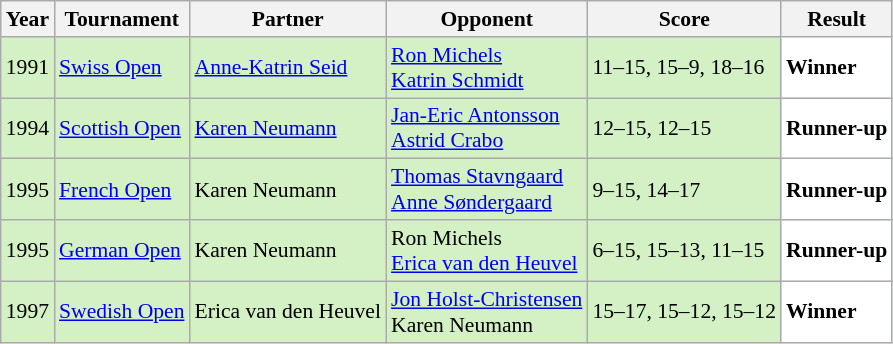<table class="sortable wikitable" style="font-size: 90%;">
<tr>
<th>Year</th>
<th>Tournament</th>
<th>Partner</th>
<th>Opponent</th>
<th>Score</th>
<th>Result</th>
</tr>
<tr style="background:#D4F1C5">
<td align="center">1991</td>
<td align="left"><a href='#'>Swiss Open</a></td>
<td align="left"> <a href='#'>Anne-Katrin Seid</a></td>
<td align="left"> <a href='#'>Ron Michels</a> <br>  <a href='#'>Katrin Schmidt</a></td>
<td align="left">11–15, 15–9, 18–16</td>
<td style="text-align:left; background:white"> <strong>Winner</strong></td>
</tr>
<tr style="background:#D4F1C5">
<td align="center">1994</td>
<td align="left"><a href='#'>Scottish Open</a></td>
<td align="left"> <a href='#'>Karen Neumann</a></td>
<td align="left"> <a href='#'>Jan-Eric Antonsson</a> <br>  <a href='#'>Astrid Crabo</a></td>
<td align="left">12–15, 12–15</td>
<td style="text-align:left; background:white"> <strong>Runner-up</strong></td>
</tr>
<tr style="background:#D4F1C5">
<td align="center">1995</td>
<td align="left"><a href='#'>French Open</a></td>
<td align="left"> Karen Neumann</td>
<td align="left"> <a href='#'>Thomas Stavngaard</a> <br>  <a href='#'>Anne Søndergaard</a></td>
<td align="left">9–15, 14–17</td>
<td style="text-align:left; background:white"> <strong>Runner-up</strong></td>
</tr>
<tr style="background:#D4F1C5">
<td align="center">1995</td>
<td align="left"><a href='#'>German Open</a></td>
<td align="left"> Karen Neumann</td>
<td align="left"> Ron Michels <br>  <a href='#'>Erica van den Heuvel</a></td>
<td align="left">6–15, 15–13, 11–15</td>
<td style="text-align:left; background:white"> <strong>Runner-up</strong></td>
</tr>
<tr style="background:#D4F1C5">
<td align="center">1997</td>
<td align="left"><a href='#'>Swedish Open</a></td>
<td align="left"> Erica van den Heuvel</td>
<td align="left"> <a href='#'>Jon Holst-Christensen</a> <br>  Karen Neumann</td>
<td align="left">15–17, 15–12, 15–12</td>
<td style="text-align:left; background:white"> <strong>Winner</strong></td>
</tr>
</table>
